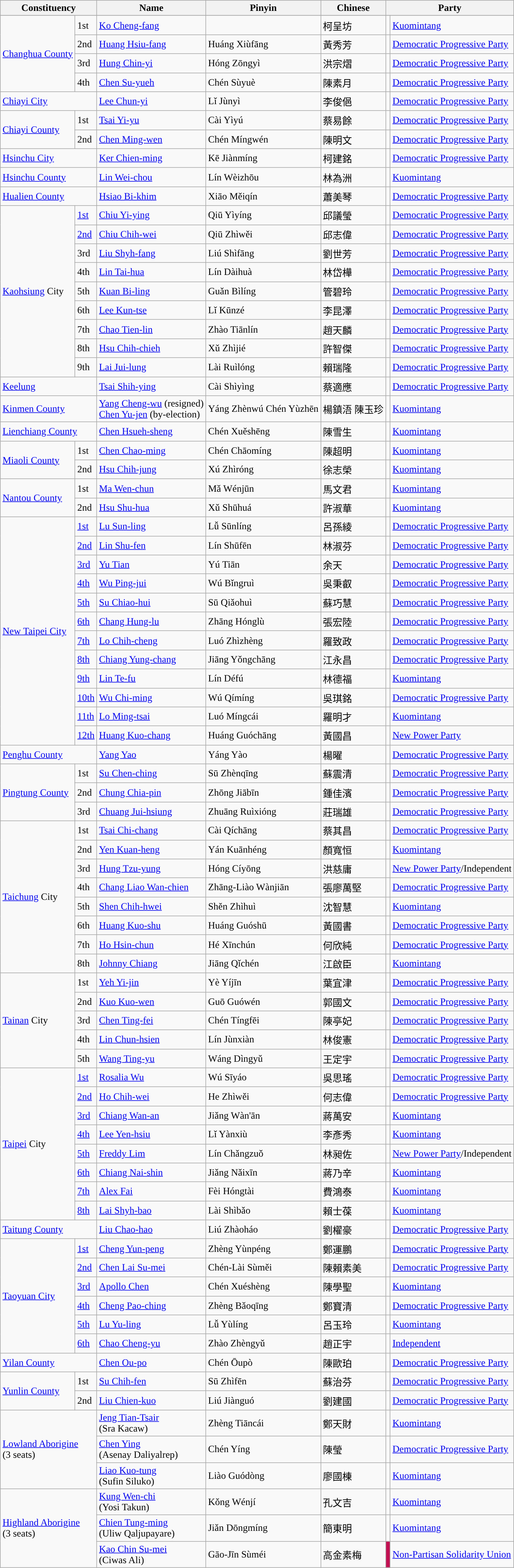<table class=wikitable>
<tr>
<th colspan=2>Constituency</th>
<th>Name</th>
<th>Pinyin</th>
<th>Chinese</th>
<th colspan=2>Party</th>
</tr>
<tr>
</tr>
<tr>
<td rowspan=4><a href='#'>Changhua County</a></td>
<td>1st</td>
<td><a href='#'>Ko Cheng-fang</a></td>
<td></td>
<td>柯呈坊</td>
<td style="background-color: "></td>
<td><a href='#'>Kuomintang</a></td>
</tr>
<tr>
<td>2nd</td>
<td><a href='#'>Huang Hsiu-fang</a></td>
<td>Huáng Xiùfāng</td>
<td>黃秀芳</td>
<td style="background-color: "></td>
<td><a href='#'>Democratic Progressive Party</a></td>
</tr>
<tr>
<td>3rd</td>
<td><a href='#'>Hung Chin-yi</a></td>
<td>Hóng Zōngyì</td>
<td>洪宗熠</td>
<td style="background-color: "></td>
<td><a href='#'>Democratic Progressive Party</a></td>
</tr>
<tr>
<td>4th</td>
<td><a href='#'>Chen Su-yueh</a></td>
<td>Chén Sùyuè</td>
<td>陳素月</td>
<td style="background-color: "></td>
<td><a href='#'>Democratic Progressive Party</a></td>
</tr>
<tr>
<td colspan=2><a href='#'>Chiayi City</a></td>
<td><a href='#'>Lee Chun-yi</a></td>
<td>Lǐ Jùnyì</td>
<td>李俊俋</td>
<td style="background-color: "></td>
<td><a href='#'>Democratic Progressive Party</a></td>
</tr>
<tr>
<td rowspan=2><a href='#'>Chiayi County</a></td>
<td>1st</td>
<td><a href='#'>Tsai Yi-yu</a></td>
<td>Cài Yìyú</td>
<td>蔡易餘</td>
<td style="background-color: "></td>
<td><a href='#'>Democratic Progressive Party</a></td>
</tr>
<tr>
<td>2nd</td>
<td><a href='#'>Chen Ming-wen</a></td>
<td>Chén Míngwén</td>
<td>陳明文</td>
<td style="background-color: "></td>
<td><a href='#'>Democratic Progressive Party</a></td>
</tr>
<tr>
<td colspan=2><a href='#'>Hsinchu City</a></td>
<td><a href='#'>Ker Chien-ming</a></td>
<td>Kē Jiànmíng</td>
<td>柯建銘</td>
<td style="background-color: "></td>
<td><a href='#'>Democratic Progressive Party</a></td>
</tr>
<tr>
<td colspan=2><a href='#'>Hsinchu County</a></td>
<td><a href='#'>Lin Wei-chou</a></td>
<td>Lín Wèizhōu</td>
<td>林為洲</td>
<td style="background-color: "></td>
<td><a href='#'>Kuomintang</a></td>
</tr>
<tr>
<td colspan=2><a href='#'>Hualien County</a></td>
<td><a href='#'>Hsiao Bi-khim</a></td>
<td>Xiāo Měiqín</td>
<td>蕭美琴</td>
<td style="background-color: "></td>
<td><a href='#'>Democratic Progressive Party</a></td>
</tr>
<tr>
<td rowspan=9><a href='#'>Kaohsiung</a> City</td>
<td><a href='#'>1st</a></td>
<td><a href='#'>Chiu Yi-ying</a></td>
<td>Qiū Yìyíng</td>
<td>邱議瑩</td>
<td style="background-color: "></td>
<td><a href='#'>Democratic Progressive Party</a></td>
</tr>
<tr>
<td><a href='#'>2nd</a></td>
<td><a href='#'>Chiu Chih-wei</a></td>
<td>Qiū Zhìwěi</td>
<td>邱志偉</td>
<td style="background-color: "></td>
<td><a href='#'>Democratic Progressive Party</a></td>
</tr>
<tr>
<td>3rd</td>
<td><a href='#'>Liu Shyh-fang</a></td>
<td>Liú Shìfāng</td>
<td>劉世芳</td>
<td style="background-color: "></td>
<td><a href='#'>Democratic Progressive Party</a></td>
</tr>
<tr>
<td>4th</td>
<td><a href='#'>Lin Tai-hua</a></td>
<td>Lín Dàihuà</td>
<td>林岱樺</td>
<td style="background-color: "></td>
<td><a href='#'>Democratic Progressive Party</a></td>
</tr>
<tr>
<td>5th</td>
<td><a href='#'>Kuan Bi-ling</a></td>
<td>Guǎn Bìlíng</td>
<td>管碧玲</td>
<td style="background-color: "></td>
<td><a href='#'>Democratic Progressive Party</a></td>
</tr>
<tr>
<td>6th</td>
<td><a href='#'>Lee Kun-tse</a></td>
<td>Lǐ Kūnzé</td>
<td>李昆澤</td>
<td style="background-color: "></td>
<td><a href='#'>Democratic Progressive Party</a></td>
</tr>
<tr>
<td>7th</td>
<td><a href='#'>Chao Tien-lin</a></td>
<td>Zhào Tiānlín</td>
<td>趙天麟</td>
<td style="background-color: "></td>
<td><a href='#'>Democratic Progressive Party</a></td>
</tr>
<tr>
<td>8th</td>
<td><a href='#'>Hsu Chih-chieh</a></td>
<td>Xǔ Zhìjié</td>
<td>許智傑</td>
<td style="background-color: "></td>
<td><a href='#'>Democratic Progressive Party</a></td>
</tr>
<tr>
<td>9th</td>
<td><a href='#'>Lai Jui-lung</a></td>
<td>Lài Ruìlóng</td>
<td>賴瑞隆</td>
<td style="background-color: "></td>
<td><a href='#'>Democratic Progressive Party</a></td>
</tr>
<tr>
<td colspan=2><a href='#'>Keelung</a></td>
<td><a href='#'>Tsai Shih-ying</a></td>
<td>Cài Shìyìng</td>
<td>蔡適應</td>
<td style="background-color: "></td>
<td><a href='#'>Democratic Progressive Party</a></td>
</tr>
<tr>
<td colspan=2><a href='#'>Kinmen County</a></td>
<td><a href='#'>Yang Cheng-wu</a> (resigned)<br><a href='#'>Chen Yu-jen</a> (by-election)</td>
<td>Yáng Zhènwú Chén Yùzhēn</td>
<td>楊鎮浯  陳玉珍</td>
<td style="background-color: "></td>
<td><a href='#'>Kuomintang</a></td>
</tr>
<tr>
<td colspan=2><a href='#'>Lienchiang County</a></td>
<td><a href='#'>Chen Hsueh-sheng</a></td>
<td>Chén Xuěshēng</td>
<td>陳雪生</td>
<td style="background-color: "></td>
<td><a href='#'>Kuomintang</a></td>
</tr>
<tr>
<td rowspan=2><a href='#'>Miaoli County</a></td>
<td>1st</td>
<td><a href='#'>Chen Chao-ming</a></td>
<td>Chén Chāomíng</td>
<td>陳超明</td>
<td style="background-color: "></td>
<td><a href='#'>Kuomintang</a></td>
</tr>
<tr>
<td>2nd</td>
<td><a href='#'>Hsu Chih-jung</a></td>
<td>Xú Zhìróng</td>
<td>徐志榮</td>
<td style="background-color: "></td>
<td><a href='#'>Kuomintang</a></td>
</tr>
<tr>
<td rowspan=2><a href='#'>Nantou County</a></td>
<td>1st</td>
<td><a href='#'>Ma Wen-chun</a></td>
<td>Mǎ Wénjūn</td>
<td>馬文君</td>
<td style="background-color: "></td>
<td><a href='#'>Kuomintang</a></td>
</tr>
<tr>
<td>2nd</td>
<td><a href='#'>Hsu Shu-hua</a></td>
<td>Xǔ Shūhuá</td>
<td>許淑華</td>
<td style="background-color: "></td>
<td><a href='#'>Kuomintang</a></td>
</tr>
<tr>
<td rowspan=12><a href='#'>New Taipei City</a></td>
<td><a href='#'>1st</a></td>
<td><a href='#'>Lu Sun-ling</a></td>
<td>Lǚ Sūnlíng</td>
<td>呂孫綾</td>
<td style="background-color: "></td>
<td><a href='#'>Democratic Progressive Party</a></td>
</tr>
<tr>
<td><a href='#'>2nd</a></td>
<td><a href='#'>Lin Shu-fen</a></td>
<td>Lín Shūfēn</td>
<td>林淑芬</td>
<td style="background-color: "></td>
<td><a href='#'>Democratic Progressive Party</a></td>
</tr>
<tr>
<td><a href='#'>3rd</a></td>
<td><a href='#'>Yu Tian</a></td>
<td>Yú Tiān</td>
<td>余天</td>
<td style="background-color: "></td>
<td><a href='#'>Democratic Progressive Party</a></td>
</tr>
<tr>
<td><a href='#'>4th</a></td>
<td><a href='#'>Wu Ping-jui</a></td>
<td>Wú Bǐngruì</td>
<td>吳秉叡</td>
<td style="background-color: "></td>
<td><a href='#'>Democratic Progressive Party</a></td>
</tr>
<tr>
<td><a href='#'>5th</a></td>
<td><a href='#'>Su Chiao-hui</a></td>
<td>Sū Qiǎohuì</td>
<td>蘇巧慧</td>
<td style="background-color: "></td>
<td><a href='#'>Democratic Progressive Party</a></td>
</tr>
<tr>
<td><a href='#'>6th</a></td>
<td><a href='#'>Chang Hung-lu</a></td>
<td>Zhāng Hónglù</td>
<td>張宏陸</td>
<td style="background-color: "></td>
<td><a href='#'>Democratic Progressive Party</a></td>
</tr>
<tr>
<td><a href='#'>7th</a></td>
<td><a href='#'>Lo Chih-cheng</a></td>
<td>Luó Zhìzhèng</td>
<td>羅致政</td>
<td style="background-color: "></td>
<td><a href='#'>Democratic Progressive Party</a></td>
</tr>
<tr>
<td><a href='#'>8th</a></td>
<td><a href='#'>Chiang Yung-chang</a></td>
<td>Jiāng Yǒngchāng</td>
<td>江永昌</td>
<td style="background-color: "></td>
<td><a href='#'>Democratic Progressive Party</a></td>
</tr>
<tr>
<td><a href='#'>9th</a></td>
<td><a href='#'>Lin Te-fu</a></td>
<td>Lín Défú</td>
<td>林德福</td>
<td style="background-color: "></td>
<td><a href='#'>Kuomintang</a></td>
</tr>
<tr>
<td><a href='#'>10th</a></td>
<td><a href='#'>Wu Chi-ming</a></td>
<td>Wú Qímíng</td>
<td>吳琪銘</td>
<td style="background-color: "></td>
<td><a href='#'>Democratic Progressive Party</a></td>
</tr>
<tr>
<td><a href='#'>11th</a></td>
<td><a href='#'>Lo Ming-tsai</a></td>
<td>Luó Míngcái</td>
<td>羅明才</td>
<td style="background-color: "></td>
<td><a href='#'>Kuomintang</a></td>
</tr>
<tr>
<td><a href='#'>12th</a></td>
<td><a href='#'>Huang Kuo-chang</a></td>
<td>Huáng Guóchāng</td>
<td>黃國昌</td>
<td style="background-color: "></td>
<td><a href='#'>New Power Party</a></td>
</tr>
<tr>
<td colspan=2><a href='#'>Penghu County</a></td>
<td><a href='#'>Yang Yao</a></td>
<td>Yáng Yào</td>
<td>楊曜</td>
<td style="background-color: "></td>
<td><a href='#'>Democratic Progressive Party</a></td>
</tr>
<tr>
<td rowspan=3><a href='#'>Pingtung County</a></td>
<td>1st</td>
<td><a href='#'>Su Chen-ching</a></td>
<td>Sū Zhènqīng</td>
<td>蘇震清</td>
<td style="background-color: "></td>
<td><a href='#'>Democratic Progressive Party</a></td>
</tr>
<tr>
<td>2nd</td>
<td><a href='#'>Chung Chia-pin</a></td>
<td>Zhōng Jiābīn</td>
<td>鍾佳濱</td>
<td style="background-color: "></td>
<td><a href='#'>Democratic Progressive Party</a></td>
</tr>
<tr>
<td>3rd</td>
<td><a href='#'>Chuang Jui-hsiung</a></td>
<td>Zhuāng Ruìxióng</td>
<td>莊瑞雄</td>
<td style="background-color: "></td>
<td><a href='#'>Democratic Progressive Party</a></td>
</tr>
<tr>
<td rowspan=8><a href='#'>Taichung</a> City</td>
<td>1st</td>
<td><a href='#'>Tsai Chi-chang</a></td>
<td>Cài Qíchāng</td>
<td>蔡其昌</td>
<td style="background-color: "></td>
<td><a href='#'>Democratic Progressive Party</a></td>
</tr>
<tr>
<td>2nd</td>
<td><a href='#'>Yen Kuan-heng</a></td>
<td>Yán Kuānhéng</td>
<td>顏寬恒</td>
<td style="background-color: "></td>
<td><a href='#'>Kuomintang</a></td>
</tr>
<tr>
<td>3rd</td>
<td><a href='#'>Hung Tzu-yung</a></td>
<td>Hóng Cíyōng</td>
<td>洪慈庸</td>
<td style="background-color: "></td>
<td><a href='#'>New Power Party</a>/Independent</td>
</tr>
<tr>
<td>4th</td>
<td><a href='#'>Chang Liao Wan-chien</a></td>
<td>Zhāng-Liào Wànjiān</td>
<td>張廖萬堅</td>
<td style="background-color: "></td>
<td><a href='#'>Democratic Progressive Party</a></td>
</tr>
<tr>
<td>5th</td>
<td><a href='#'>Shen Chih-hwei</a></td>
<td>Shĕn Zhìhuì</td>
<td>沈智慧</td>
<td style="background-color:"></td>
<td><a href='#'>Kuomintang</a></td>
</tr>
<tr>
<td>6th</td>
<td><a href='#'>Huang Kuo-shu</a></td>
<td>Huáng Guóshū</td>
<td>黃國書</td>
<td style="background-color: "></td>
<td><a href='#'>Democratic Progressive Party</a></td>
</tr>
<tr>
<td>7th</td>
<td><a href='#'>Ho Hsin-chun</a></td>
<td>Hé Xīnchún</td>
<td>何欣純</td>
<td style="background-color: "></td>
<td><a href='#'>Democratic Progressive Party</a></td>
</tr>
<tr>
<td>8th</td>
<td><a href='#'>Johnny Chiang</a></td>
<td>Jiāng Qǐchén</td>
<td>江啟臣</td>
<td style="background-color: "></td>
<td><a href='#'>Kuomintang</a></td>
</tr>
<tr>
<td rowspan=5><a href='#'>Tainan</a> City</td>
<td>1st</td>
<td><a href='#'>Yeh Yi-jin</a></td>
<td>Yè Yíjīn</td>
<td>葉宜津</td>
<td style="background-color: "></td>
<td><a href='#'>Democratic Progressive Party</a></td>
</tr>
<tr>
<td>2nd</td>
<td><a href='#'>Kuo Kuo-wen</a></td>
<td>Guō Guówén</td>
<td>郭國文</td>
<td style="background-color: "></td>
<td><a href='#'>Democratic Progressive Party</a></td>
</tr>
<tr>
<td>3rd</td>
<td><a href='#'>Chen Ting-fei</a></td>
<td>Chén Tíngfēi</td>
<td>陳亭妃</td>
<td style="background-color: "></td>
<td><a href='#'>Democratic Progressive Party</a></td>
</tr>
<tr>
<td>4th</td>
<td><a href='#'>Lin Chun-hsien</a></td>
<td>Lín Jùnxiàn</td>
<td>林俊憲</td>
<td style="background-color: "></td>
<td><a href='#'>Democratic Progressive Party</a></td>
</tr>
<tr>
<td>5th</td>
<td><a href='#'>Wang Ting-yu</a></td>
<td>Wáng Dìngyǔ</td>
<td>王定宇</td>
<td style="background-color: "></td>
<td><a href='#'>Democratic Progressive Party</a></td>
</tr>
<tr>
<td rowspan=8><a href='#'>Taipei</a> City</td>
<td><a href='#'>1st</a></td>
<td><a href='#'>Rosalia Wu</a></td>
<td>Wú Sīyáo</td>
<td>吳思瑤</td>
<td style="background-color: "></td>
<td><a href='#'>Democratic Progressive Party</a></td>
</tr>
<tr>
<td><a href='#'>2nd</a></td>
<td><a href='#'>Ho Chih-wei</a></td>
<td>He Zhìwěi</td>
<td>何志偉</td>
<td style="background-color: "></td>
<td><a href='#'>Democratic Progressive Party</a></td>
</tr>
<tr>
<td><a href='#'>3rd</a></td>
<td><a href='#'>Chiang Wan-an</a></td>
<td>Jiǎng Wàn'ān</td>
<td>蔣萬安</td>
<td style="background-color: "></td>
<td><a href='#'>Kuomintang</a></td>
</tr>
<tr>
<td><a href='#'>4th</a></td>
<td><a href='#'>Lee Yen-hsiu</a></td>
<td>Lǐ Yànxiù</td>
<td>李彥秀</td>
<td style="background-color: "></td>
<td><a href='#'>Kuomintang</a></td>
</tr>
<tr>
<td><a href='#'>5th</a></td>
<td><a href='#'>Freddy Lim</a></td>
<td>Lín Chǎngzuǒ</td>
<td>林昶佐</td>
<td style="background-color: "></td>
<td><a href='#'>New Power Party</a>/Independent</td>
</tr>
<tr>
<td><a href='#'>6th</a></td>
<td><a href='#'>Chiang Nai-shin</a></td>
<td>Jiǎng Nǎixīn</td>
<td>蔣乃辛</td>
<td style="background-color: "></td>
<td><a href='#'>Kuomintang</a></td>
</tr>
<tr>
<td><a href='#'>7th</a></td>
<td><a href='#'>Alex Fai</a></td>
<td>Fèi Hóngtài</td>
<td>費鴻泰</td>
<td style="background-color: "></td>
<td><a href='#'>Kuomintang</a></td>
</tr>
<tr>
<td><a href='#'>8th</a></td>
<td><a href='#'>Lai Shyh-bao</a></td>
<td>Lài Shìbǎo</td>
<td>賴士葆</td>
<td style="background-color: "></td>
<td><a href='#'>Kuomintang</a></td>
</tr>
<tr>
<td colspan=2><a href='#'>Taitung County</a></td>
<td><a href='#'>Liu Chao-hao</a></td>
<td>Liú Zhàoháo</td>
<td>劉櫂豪</td>
<td style="background-color: "></td>
<td><a href='#'>Democratic Progressive Party</a></td>
</tr>
<tr>
<td rowspan=6><a href='#'>Taoyuan City</a></td>
<td><a href='#'>1st</a></td>
<td><a href='#'>Cheng Yun-peng</a></td>
<td>Zhèng Yùnpéng</td>
<td>鄭運鵬</td>
<td style="background-color: "></td>
<td><a href='#'>Democratic Progressive Party</a></td>
</tr>
<tr>
<td><a href='#'>2nd</a></td>
<td><a href='#'>Chen Lai Su-mei</a></td>
<td>Chén-Lài Sùměi</td>
<td>陳賴素美</td>
<td style="background-color: "></td>
<td><a href='#'>Democratic Progressive Party</a></td>
</tr>
<tr>
<td><a href='#'>3rd</a></td>
<td><a href='#'>Apollo Chen</a></td>
<td>Chén Xuéshèng</td>
<td>陳學聖</td>
<td style="background-color: "></td>
<td><a href='#'>Kuomintang</a></td>
</tr>
<tr>
<td><a href='#'>4th</a></td>
<td><a href='#'>Cheng Pao-ching</a></td>
<td>Zhèng Bǎoqīng</td>
<td>鄭寶清</td>
<td style="background-color: "></td>
<td><a href='#'>Democratic Progressive Party</a></td>
</tr>
<tr>
<td><a href='#'>5th</a></td>
<td><a href='#'>Lu Yu-ling</a></td>
<td>Lǚ Yùlíng</td>
<td>呂玉玲</td>
<td style="background-color: "></td>
<td><a href='#'>Kuomintang</a></td>
</tr>
<tr>
<td><a href='#'>6th</a></td>
<td><a href='#'>Chao Cheng-yu</a></td>
<td>Zhào Zhèngyǔ</td>
<td>趙正宇</td>
<td style="background-color: "></td>
<td><a href='#'>Independent</a></td>
</tr>
<tr>
<td colspan=2><a href='#'>Yilan County</a></td>
<td><a href='#'>Chen Ou-po</a></td>
<td>Chén Ōupò</td>
<td>陳歐珀</td>
<td style="background-color: "></td>
<td><a href='#'>Democratic Progressive Party</a></td>
</tr>
<tr>
<td rowspan=2><a href='#'>Yunlin County</a></td>
<td>1st</td>
<td><a href='#'>Su Chih-fen</a></td>
<td>Sū Zhìfēn</td>
<td>蘇治芬</td>
<td style="background-color: "></td>
<td><a href='#'>Democratic Progressive Party</a></td>
</tr>
<tr>
<td>2nd</td>
<td><a href='#'>Liu Chien-kuo</a></td>
<td>Liú Jiànguó</td>
<td>劉建國</td>
<td style="background-color: "></td>
<td><a href='#'>Democratic Progressive Party</a></td>
</tr>
<tr>
<td colspan=2 rowspan=3><a href='#'>Lowland Aborigine</a><br>(3 seats)</td>
<td><a href='#'>Jeng Tian-Tsair</a><br>(Sra Kacaw)</td>
<td>Zhèng Tiāncái</td>
<td>鄭天財</td>
<td style="background-color: "></td>
<td><a href='#'>Kuomintang</a></td>
</tr>
<tr>
<td><a href='#'>Chen Ying</a><br>(Asenay Daliyalrep)</td>
<td>Chén Yíng</td>
<td>陳瑩</td>
<td style="background-color: "></td>
<td><a href='#'>Democratic Progressive Party</a></td>
</tr>
<tr>
<td><a href='#'>Liao Kuo-tung</a><br>(Sufin Siluko)</td>
<td>Liào Guódòng</td>
<td>廖國棟</td>
<td style="background-color: "></td>
<td><a href='#'>Kuomintang</a></td>
</tr>
<tr>
<td colspan=2 rowspan=3><a href='#'>Highland Aborigine</a><br>(3 seats)</td>
<td><a href='#'>Kung Wen-chi</a><br>(Yosi Takun)</td>
<td>Kǒng Wénjí</td>
<td>孔文吉</td>
<td style="background-color: "></td>
<td><a href='#'>Kuomintang</a></td>
</tr>
<tr>
<td><a href='#'>Chien Tung-ming</a><br>(Uliw Qaljupayare)</td>
<td>Jiǎn Dōngmíng</td>
<td>簡東明</td>
<td style="background-color: "></td>
<td><a href='#'>Kuomintang</a></td>
</tr>
<tr>
<td><a href='#'>Kao Chin Su-mei</a><br>(Ciwas Ali)</td>
<td>Gāo-Jīn Sùméi</td>
<td>高金素梅</td>
<td style="background-color: #C20F51"></td>
<td><a href='#'>Non-Partisan Solidarity Union</a></td>
</tr>
</table>
